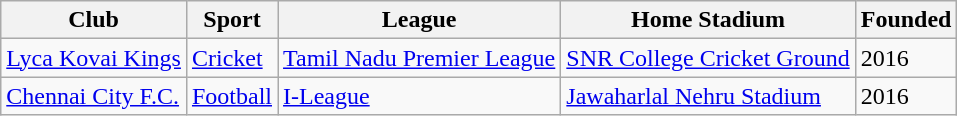<table class="wikitable">
<tr>
<th>Club</th>
<th>Sport</th>
<th>League</th>
<th>Home Stadium</th>
<th>Founded</th>
</tr>
<tr>
<td><a href='#'>Lyca Kovai Kings</a></td>
<td><a href='#'>Cricket</a></td>
<td><a href='#'>Tamil Nadu Premier League</a></td>
<td><a href='#'>SNR College Cricket Ground</a></td>
<td>2016</td>
</tr>
<tr>
<td><a href='#'>Chennai City F.C.</a></td>
<td><a href='#'>Football</a></td>
<td><a href='#'>I-League</a></td>
<td><a href='#'>Jawaharlal Nehru Stadium</a></td>
<td>2016</td>
</tr>
</table>
